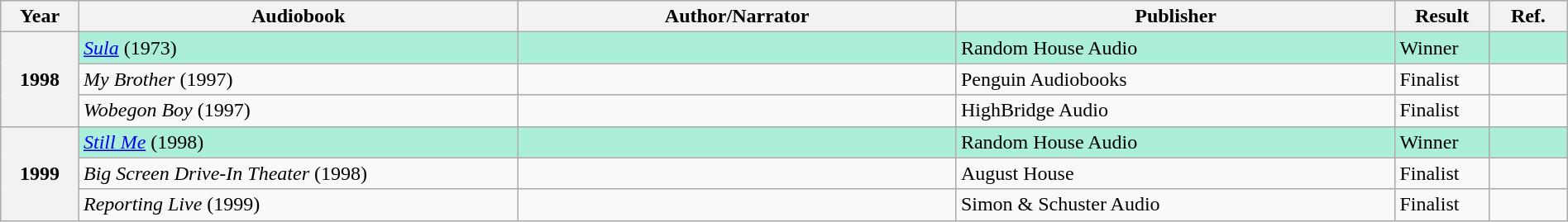<table class="wikitable sortable mw-collapsible" style="width:100%">
<tr>
<th scope="col" width="5%">Year</th>
<th scope="col" width="28%">Audiobook</th>
<th scope="col" width="28%">Author/Narrator</th>
<th scope="col" width="28%">Publisher</th>
<th scope="col" width="6%">Result</th>
<th scope="col" width="5%">Ref.</th>
</tr>
<tr style="background:#ABEED9">
<th rowspan="3">1998<br></th>
<td><em><a href='#'>Sula</a></em> (1973)</td>
<td></td>
<td>Random House Audio</td>
<td>Winner</td>
<td></td>
</tr>
<tr>
<td><em>My Brother</em> (1997)</td>
<td></td>
<td>Penguin Audiobooks</td>
<td>Finalist</td>
<td></td>
</tr>
<tr>
<td><em>Wobegon Boy</em> (1997)</td>
<td></td>
<td>HighBridge Audio</td>
<td>Finalist</td>
<td></td>
</tr>
<tr style="background:#ABEED9">
<th rowspan="3">1999<br></th>
<td><em><a href='#'>Still Me</a></em> (1998)</td>
<td></td>
<td>Random House Audio</td>
<td>Winner</td>
<td></td>
</tr>
<tr>
<td><em>Big Screen Drive-In Theater</em> (1998)</td>
<td></td>
<td>August House</td>
<td>Finalist</td>
<td></td>
</tr>
<tr>
<td><em>Reporting Live</em> (1999)</td>
<td></td>
<td>Simon & Schuster Audio</td>
<td>Finalist</td>
<td></td>
</tr>
</table>
